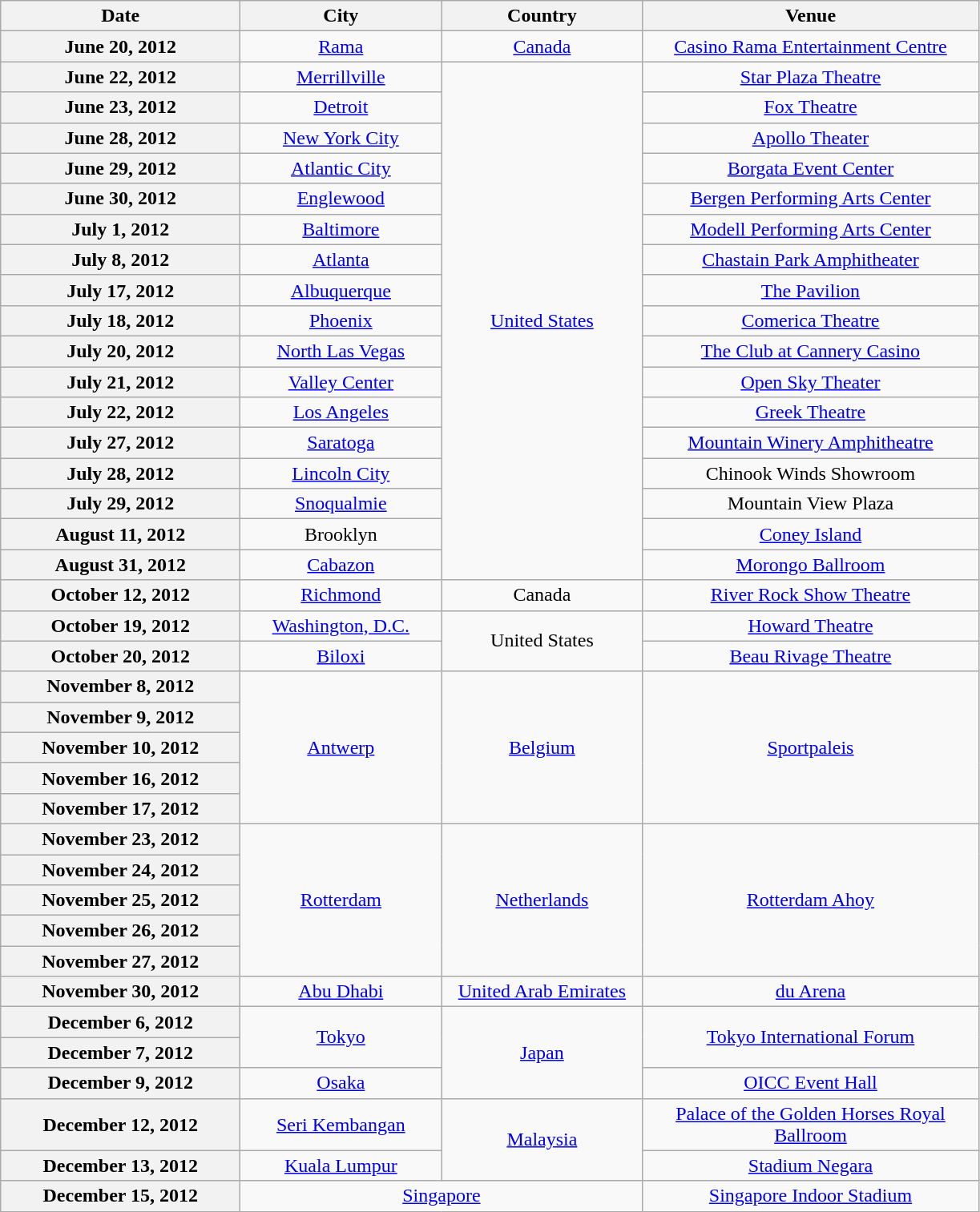<table class="wikitable plainrowheaders" style="text-align:center;">
<tr>
<th scope="col" style="width:12em;">Date</th>
<th scope="col" style="width:10em;">City</th>
<th scope="col" style="width:10em;">Country</th>
<th scope="col" style="width:17em;">Venue</th>
</tr>
<tr>
<th scope="row" style="text-align:center">June 20, 2012</th>
<td><a href='#'>Rama</a></td>
<td><a href='#'>Canada</a></td>
<td><a href='#'>Casino Rama Entertainment Centre</a></td>
</tr>
<tr>
<th scope="row" style="text-align:center">June 22, 2012</th>
<td><a href='#'>Merrillville</a></td>
<td rowspan="17"><a href='#'>United States</a></td>
<td><a href='#'>Star Plaza Theatre</a></td>
</tr>
<tr>
<th scope="row" style="text-align:center">June 23, 2012</th>
<td><a href='#'>Detroit</a></td>
<td><a href='#'>Fox Theatre</a></td>
</tr>
<tr>
<th scope="row" style="text-align:center">June 28, 2012</th>
<td><a href='#'>New York City</a></td>
<td><a href='#'>Apollo Theater</a></td>
</tr>
<tr>
<th scope="row" style="text-align:center">June 29, 2012</th>
<td><a href='#'>Atlantic City</a></td>
<td><a href='#'>Borgata Event Center</a></td>
</tr>
<tr>
<th scope="row" style="text-align:center">June 30, 2012</th>
<td><a href='#'>Englewood</a></td>
<td><a href='#'>Bergen Performing Arts Center</a></td>
</tr>
<tr>
<th scope="row" style="text-align:center">July 1, 2012</th>
<td><a href='#'>Baltimore</a></td>
<td><a href='#'>Modell Performing Arts Center</a></td>
</tr>
<tr>
<th scope="row" style="text-align:center">July 8, 2012</th>
<td><a href='#'>Atlanta</a></td>
<td><a href='#'>Chastain Park Amphitheater</a></td>
</tr>
<tr>
<th scope="row" style="text-align:center">July 17, 2012</th>
<td><a href='#'>Albuquerque</a></td>
<td><a href='#'>The Pavilion</a></td>
</tr>
<tr>
<th scope="row" style="text-align:center">July 18, 2012</th>
<td><a href='#'>Phoenix</a></td>
<td><a href='#'>Comerica Theatre</a></td>
</tr>
<tr>
<th scope="row" style="text-align:center">July 20, 2012</th>
<td><a href='#'>North Las Vegas</a></td>
<td><a href='#'>The Club at Cannery Casino</a></td>
</tr>
<tr>
<th scope="row" style="text-align:center">July 21, 2012</th>
<td><a href='#'>Valley Center</a></td>
<td><a href='#'>Open Sky Theater</a></td>
</tr>
<tr>
<th scope="row" style="text-align:center">July 22, 2012</th>
<td><a href='#'>Los Angeles</a></td>
<td><a href='#'>Greek Theatre</a></td>
</tr>
<tr>
<th scope="row" style="text-align:center">July 27, 2012</th>
<td><a href='#'>Saratoga</a></td>
<td><a href='#'>Mountain Winery Amphitheatre</a></td>
</tr>
<tr>
<th scope="row" style="text-align:center">July 28, 2012</th>
<td><a href='#'>Lincoln City</a></td>
<td>Chinook Winds Showroom</td>
</tr>
<tr>
<th scope="row" style="text-align:center">July 29, 2012</th>
<td><a href='#'>Snoqualmie</a></td>
<td>Mountain View Plaza</td>
</tr>
<tr>
<th scope="row" style="text-align:center">August 11, 2012</th>
<td>Brooklyn</td>
<td><a href='#'>Coney Island</a></td>
</tr>
<tr>
<th scope="row" style="text-align:center">August 31, 2012</th>
<td><a href='#'>Cabazon</a></td>
<td><a href='#'>Morongo Ballroom</a></td>
</tr>
<tr>
<th scope="row" style="text-align:center">October 12, 2012</th>
<td><a href='#'>Richmond</a></td>
<td>Canada</td>
<td><a href='#'>River Rock Show Theatre</a></td>
</tr>
<tr>
<th scope="row" style="text-align:center">October 19, 2012</th>
<td><a href='#'>Washington, D.C.</a></td>
<td rowspan="2">United States</td>
<td><a href='#'>Howard Theatre</a></td>
</tr>
<tr>
<th scope="row" style="text-align:center">October 20, 2012</th>
<td><a href='#'>Biloxi</a></td>
<td><a href='#'>Beau Rivage Theatre</a></td>
</tr>
<tr>
<th scope="row" style="text-align:center">November 8, 2012</th>
<td rowspan="5"><a href='#'>Antwerp</a></td>
<td rowspan="5"><a href='#'>Belgium</a></td>
<td rowspan="5"><a href='#'>Sportpaleis</a></td>
</tr>
<tr>
<th scope="row" style="text-align:center">November 9, 2012</th>
</tr>
<tr>
<th scope="row" style="text-align:center">November 10, 2012</th>
</tr>
<tr>
<th scope="row" style="text-align:center">November 16, 2012</th>
</tr>
<tr>
<th scope="row" style="text-align:center">November 17, 2012</th>
</tr>
<tr>
<th scope="row" style="text-align:center">November 23, 2012</th>
<td rowspan="5"><a href='#'>Rotterdam</a></td>
<td rowspan="5"><a href='#'>Netherlands</a></td>
<td rowspan="5"><a href='#'>Rotterdam Ahoy</a></td>
</tr>
<tr>
<th scope="row" style="text-align:center">November 24, 2012</th>
</tr>
<tr>
<th scope="row" style="text-align:center">November 25, 2012</th>
</tr>
<tr>
<th scope="row" style="text-align:center">November 26, 2012</th>
</tr>
<tr>
<th scope="row" style="text-align:center">November 27, 2012</th>
</tr>
<tr>
<th scope="row" style="text-align:center">November 30, 2012</th>
<td><a href='#'>Abu Dhabi</a></td>
<td><a href='#'>United Arab Emirates</a></td>
<td><a href='#'>du Arena</a></td>
</tr>
<tr>
<th scope="row" style="text-align:center">December 6, 2012</th>
<td rowspan="2"><a href='#'>Tokyo</a></td>
<td rowspan="3"><a href='#'>Japan</a></td>
<td rowspan="2"><a href='#'>Tokyo International Forum</a></td>
</tr>
<tr>
<th scope="row" style="text-align:center">December 7, 2012</th>
</tr>
<tr>
<th scope="row" style="text-align:center">December 9, 2012</th>
<td><a href='#'>Osaka</a></td>
<td><a href='#'>OICC Event Hall</a></td>
</tr>
<tr>
<th scope="row" style="text-align:center">December 12, 2012</th>
<td><a href='#'>Seri Kembangan</a></td>
<td rowspan="2"><a href='#'>Malaysia</a></td>
<td><a href='#'>Palace of the Golden Horses Royal Ballroom</a></td>
</tr>
<tr>
<th scope="row" style="text-align:center">December 13, 2012</th>
<td><a href='#'>Kuala Lumpur</a></td>
<td><a href='#'>Stadium Negara</a></td>
</tr>
<tr>
<th scope="row" style="text-align:center">December 15, 2012</th>
<td colspan="2"><a href='#'>Singapore</a></td>
<td><a href='#'>Singapore Indoor Stadium</a></td>
</tr>
</table>
